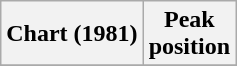<table class="wikitable sortable">
<tr>
<th align="center">Chart (1981)</th>
<th align="center">Peak<br>position</th>
</tr>
<tr>
</tr>
</table>
